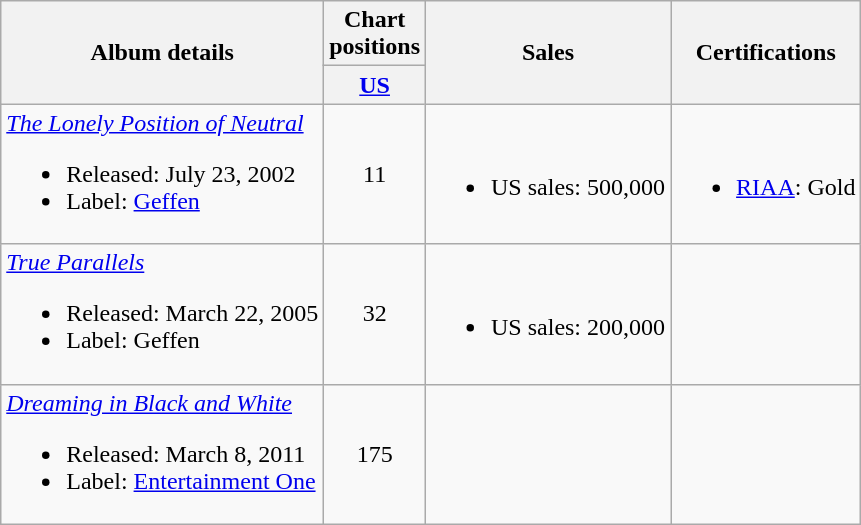<table class="wikitable">
<tr>
<th rowspan="2">Album details</th>
<th>Chart positions</th>
<th rowspan="2">Sales</th>
<th rowspan="2">Certifications</th>
</tr>
<tr>
<th width="40"><a href='#'>US</a><br></th>
</tr>
<tr>
<td><em><a href='#'>The Lonely Position of Neutral</a></em><br><ul><li>Released: July 23, 2002</li><li>Label: <a href='#'>Geffen</a></li></ul></td>
<td style="text-align:center;">11</td>
<td><br><ul><li>US sales: 500,000</li></ul></td>
<td><br><ul><li><a href='#'>RIAA</a>: Gold</li></ul></td>
</tr>
<tr>
<td><em><a href='#'>True Parallels</a></em><br><ul><li>Released: March 22, 2005</li><li>Label: Geffen</li></ul></td>
<td style="text-align:center;">32</td>
<td><br><ul><li>US sales: 200,000</li></ul></td>
<td></td>
</tr>
<tr>
<td><em><a href='#'>Dreaming in Black and White</a></em><br><ul><li>Released: March 8, 2011</li><li>Label: <a href='#'>Entertainment One</a></li></ul></td>
<td style="text-align:center;">175</td>
<td></td>
<td></td>
</tr>
</table>
